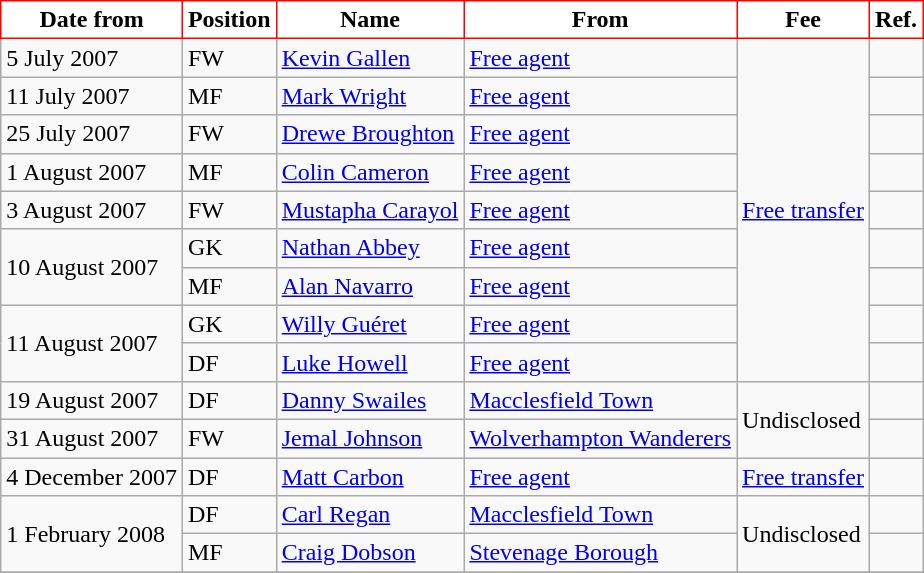<table class="wikitable">
<tr>
<th style="background:#FFFFFF; color:black; border:1px solid red;">Date from</th>
<th style="background:#FFFFFF; color:black; border:1px solid red;">Position</th>
<th style="background:#FFFFFF; color:black; border:1px solid red;">Name</th>
<th style="background:#FFFFFF; color:black; border:1px solid red;">From</th>
<th style="background:#FFFFFF; color:black; border:1px solid red;">Fee</th>
<th style="background:#FFFFFF; color:black; border:1px solid red;">Ref.</th>
</tr>
<tr>
<td>5 July 2007</td>
<td>FW</td>
<td> <a href='#'>Kevin Gallen</a></td>
<td><a href='#'>Free agent</a></td>
<td rowspan="9"><a href='#'>Free transfer</a></td>
<td></td>
</tr>
<tr>
<td>11 July 2007</td>
<td>MF</td>
<td> <a href='#'>Mark Wright</a></td>
<td><a href='#'>Free agent</a></td>
<td></td>
</tr>
<tr>
<td>25 July 2007</td>
<td>FW</td>
<td> <a href='#'>Drewe Broughton</a></td>
<td><a href='#'>Free agent</a></td>
<td></td>
</tr>
<tr>
<td>1 August 2007</td>
<td>MF</td>
<td> <a href='#'>Colin Cameron</a></td>
<td><a href='#'>Free agent</a></td>
<td></td>
</tr>
<tr>
<td>3 August 2007</td>
<td>FW</td>
<td> <a href='#'>Mustapha Carayol</a></td>
<td><a href='#'>Free agent</a></td>
<td></td>
</tr>
<tr>
<td rowspan="2">10 August 2007</td>
<td>GK</td>
<td> <a href='#'>Nathan Abbey</a></td>
<td><a href='#'>Free agent</a></td>
<td></td>
</tr>
<tr>
<td>MF</td>
<td> <a href='#'>Alan Navarro</a></td>
<td><a href='#'>Free agent</a></td>
<td></td>
</tr>
<tr>
<td rowspan="2">11 August 2007</td>
<td>GK</td>
<td> <a href='#'>Willy Guéret</a></td>
<td><a href='#'>Free agent</a></td>
<td></td>
</tr>
<tr>
<td>DF</td>
<td> <a href='#'>Luke Howell</a></td>
<td><a href='#'>Free agent</a></td>
<td></td>
</tr>
<tr>
<td>19 August 2007</td>
<td>DF</td>
<td> <a href='#'>Danny Swailes</a></td>
<td><a href='#'>Macclesfield Town</a></td>
<td rowspan="2">Undisclosed</td>
<td></td>
</tr>
<tr>
<td>31 August 2007</td>
<td>FW</td>
<td> <a href='#'>Jemal Johnson</a></td>
<td><a href='#'>Wolverhampton Wanderers</a></td>
<td></td>
</tr>
<tr>
<td>4 December 2007</td>
<td>DF</td>
<td> <a href='#'>Matt Carbon</a></td>
<td><a href='#'>Free agent</a></td>
<td><a href='#'>Free transfer</a></td>
<td></td>
</tr>
<tr>
<td rowspan="2">1 February 2008</td>
<td>DF</td>
<td> <a href='#'>Carl Regan</a></td>
<td><a href='#'>Macclesfield Town</a></td>
<td rowspan="2">Undisclosed</td>
<td></td>
</tr>
<tr>
<td>MF</td>
<td> <a href='#'>Craig Dobson</a></td>
<td><a href='#'>Stevenage Borough</a></td>
<td></td>
</tr>
<tr>
</tr>
</table>
